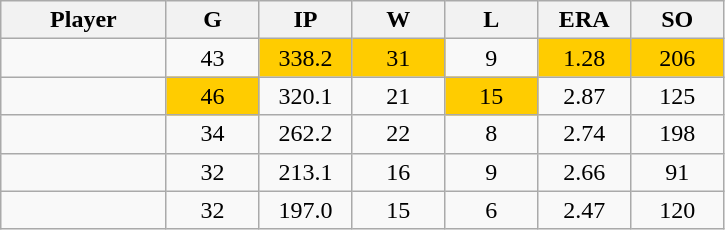<table class="wikitable sortable">
<tr>
<th bgcolor="#DDDDFF" width="16%">Player</th>
<th bgcolor="#DDDDFF" width="9%">G</th>
<th bgcolor="#DDDDFF" width="9%">IP</th>
<th bgcolor="#DDDDFF" width="9%">W</th>
<th bgcolor="#DDDDFF" width="9%">L</th>
<th bgcolor="#DDDDFF" width="9%">ERA</th>
<th bgcolor="#DDDDFF" width="9%">SO</th>
</tr>
<tr align="center">
<td></td>
<td>43</td>
<td bgcolor=#ffcc00>338.2</td>
<td bgcolor=#ffcc00>31</td>
<td>9</td>
<td bgcolor=#ffcc00>1.28</td>
<td bgcolor=#ffcc00>206</td>
</tr>
<tr align="center">
<td></td>
<td bgcolor=#ffcc00>46</td>
<td>320.1</td>
<td>21</td>
<td bgcolor=#ffcc00>15</td>
<td>2.87</td>
<td>125</td>
</tr>
<tr align="center">
<td></td>
<td>34</td>
<td>262.2</td>
<td>22</td>
<td>8</td>
<td>2.74</td>
<td>198</td>
</tr>
<tr align="center">
<td></td>
<td>32</td>
<td>213.1</td>
<td>16</td>
<td>9</td>
<td>2.66</td>
<td>91</td>
</tr>
<tr align="center">
<td></td>
<td>32</td>
<td>197.0</td>
<td>15</td>
<td>6</td>
<td>2.47</td>
<td>120</td>
</tr>
</table>
